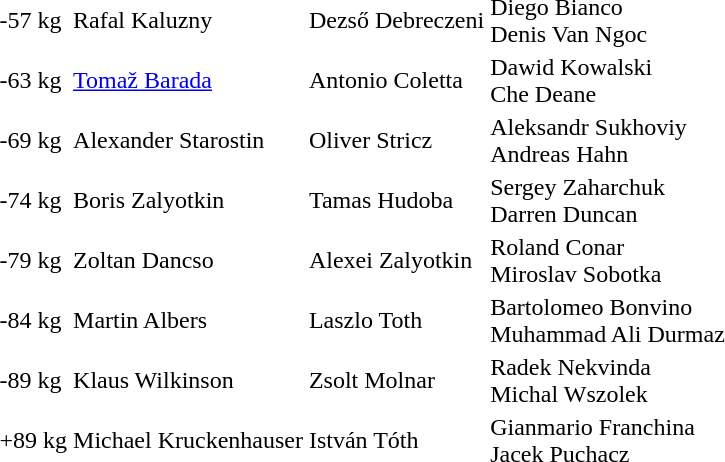<table>
<tr>
<td>-57 kg</td>
<td>Rafal Kaluzny </td>
<td>Dezső Debreczeni </td>
<td>Diego Bianco <br>Denis Van Ngoc </td>
</tr>
<tr>
<td>-63 kg</td>
<td><a href='#'>Tomaž Barada</a> </td>
<td>Antonio Coletta </td>
<td>Dawid Kowalski <br>Che Deane </td>
</tr>
<tr>
<td>-69 kg</td>
<td>Alexander Starostin </td>
<td>Oliver Stricz </td>
<td>Aleksandr Sukhoviy <br>Andreas Hahn </td>
</tr>
<tr>
<td>-74 kg</td>
<td>Boris Zalyotkin </td>
<td>Tamas Hudoba </td>
<td>Sergey Zaharchuk <br>Darren Duncan </td>
</tr>
<tr>
<td>-79 kg</td>
<td>Zoltan Dancso </td>
<td>Alexei Zalyotkin </td>
<td>Roland Conar <br>Miroslav Sobotka </td>
</tr>
<tr>
<td>-84 kg</td>
<td>Martin Albers </td>
<td>Laszlo Toth </td>
<td>Bartolomeo Bonvino <br>Muhammad Ali Durmaz </td>
</tr>
<tr>
<td>-89 kg</td>
<td>Klaus Wilkinson </td>
<td>Zsolt Molnar </td>
<td>Radek Nekvinda <br>Michal Wszolek </td>
</tr>
<tr>
<td>+89 kg</td>
<td>Michael Kruckenhauser </td>
<td>István Tóth </td>
<td>Gianmario Franchina <br>Jacek Puchacz </td>
</tr>
<tr>
</tr>
</table>
